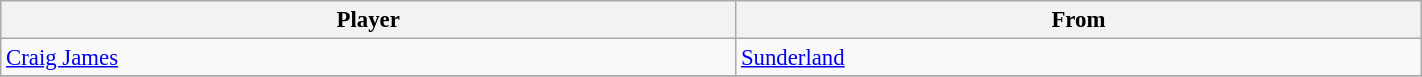<table class="wikitable" style="text-align:center; font-size:95%;width:75%; text-align:left">
<tr>
<th><strong>Player</strong></th>
<th><strong>From</strong></th>
</tr>
<tr --->
<td> <a href='#'>Craig James</a></td>
<td><a href='#'>Sunderland</a></td>
</tr>
<tr>
</tr>
</table>
